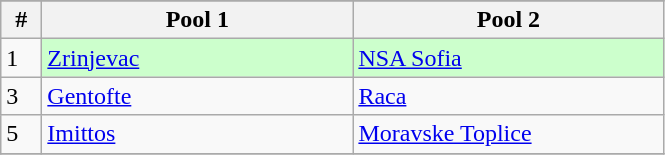<table class=wikitable>
<tr align=center>
</tr>
<tr>
<th width=20>#</th>
<th width=200>Pool 1</th>
<th width=200>Pool 2</th>
</tr>
<tr>
<td>1</td>
<td style="background:#cfc;"> <a href='#'>Zrinjevac</a></td>
<td style="background:#cfc;"> <a href='#'>NSA Sofia</a></td>
</tr>
<tr>
<td>3</td>
<td> <a href='#'>Gentofte</a></td>
<td> <a href='#'>Raca</a></td>
</tr>
<tr>
<td>5</td>
<td> <a href='#'>Imittos</a></td>
<td> <a href='#'>Moravske Toplice</a></td>
</tr>
<tr>
</tr>
</table>
